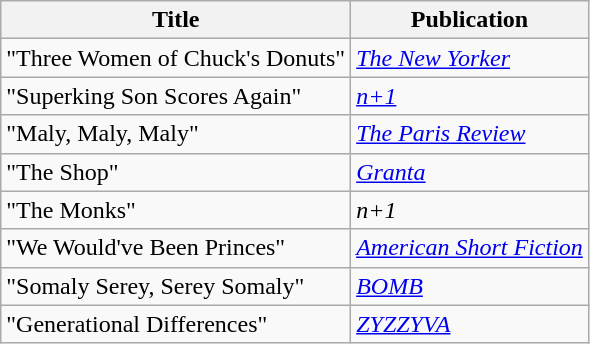<table class="wikitable">
<tr>
<th>Title</th>
<th>Publication</th>
</tr>
<tr>
<td>"Three Women of Chuck's Donuts"</td>
<td><em><a href='#'>The New Yorker</a></em></td>
</tr>
<tr>
<td>"Superking Son Scores Again"</td>
<td><em><a href='#'>n+1</a></em></td>
</tr>
<tr>
<td>"Maly, Maly, Maly"</td>
<td><em><a href='#'>The Paris Review</a></em></td>
</tr>
<tr>
<td>"The Shop"</td>
<td><em><a href='#'>Granta</a></em></td>
</tr>
<tr>
<td>"The Monks"</td>
<td><em>n+1</em></td>
</tr>
<tr>
<td>"We Would've Been Princes"</td>
<td><em><a href='#'>American Short Fiction</a></em></td>
</tr>
<tr>
<td>"Somaly Serey, Serey Somaly"</td>
<td><em><a href='#'>BOMB</a></em></td>
</tr>
<tr>
<td>"Generational Differences"</td>
<td><em><a href='#'>ZYZZYVA</a></em></td>
</tr>
</table>
